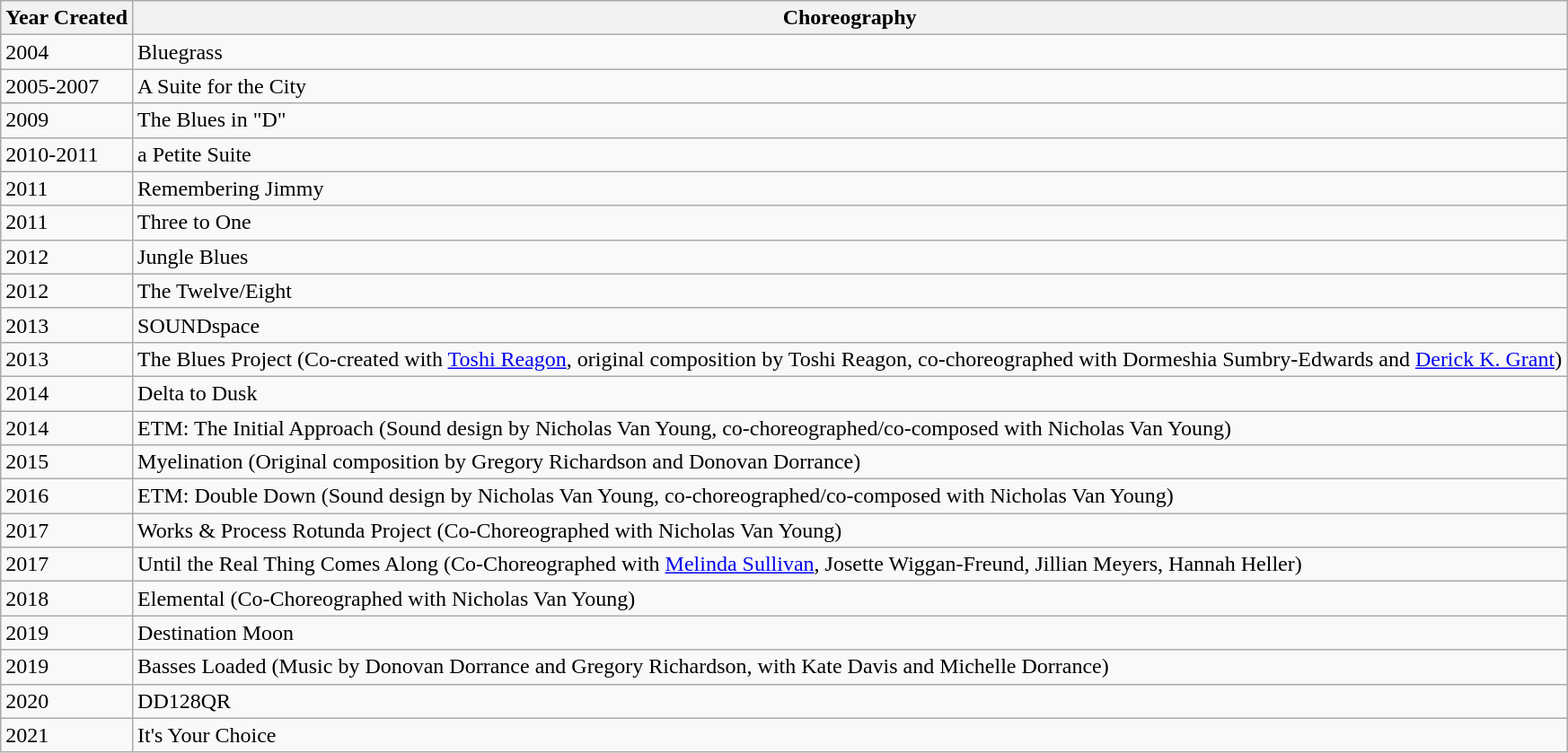<table class="wikitable">
<tr Choreography>
<th>Year Created</th>
<th>Choreography</th>
</tr>
<tr>
<td>2004</td>
<td>Bluegrass</td>
</tr>
<tr>
<td>2005-2007</td>
<td>A Suite for the City</td>
</tr>
<tr>
<td>2009</td>
<td>The Blues in "D"</td>
</tr>
<tr>
<td>2010-2011</td>
<td>a Petite Suite</td>
</tr>
<tr>
<td>2011</td>
<td>Remembering Jimmy</td>
</tr>
<tr>
<td>2011</td>
<td>Three to One</td>
</tr>
<tr>
<td>2012</td>
<td>Jungle Blues</td>
</tr>
<tr>
<td>2012</td>
<td>The Twelve/Eight</td>
</tr>
<tr>
<td>2013</td>
<td>SOUNDspace</td>
</tr>
<tr>
<td>2013</td>
<td>The Blues Project (Co-created with <a href='#'>Toshi Reagon</a>, original composition by Toshi Reagon, co-choreographed with Dormeshia Sumbry-Edwards and <a href='#'>Derick K. Grant</a>)</td>
</tr>
<tr>
<td>2014</td>
<td>Delta to Dusk</td>
</tr>
<tr>
<td>2014</td>
<td>ETM: The Initial Approach (Sound design by Nicholas Van Young, co-choreographed/co-composed with Nicholas Van Young)</td>
</tr>
<tr>
<td>2015</td>
<td>Myelination (Original composition by Gregory Richardson and Donovan Dorrance)</td>
</tr>
<tr>
<td>2016</td>
<td>ETM: Double Down (Sound design by Nicholas Van Young, co-choreographed/co-composed with Nicholas Van Young)</td>
</tr>
<tr>
<td>2017</td>
<td>Works & Process Rotunda Project (Co-Choreographed with Nicholas Van Young)</td>
</tr>
<tr>
<td>2017</td>
<td>Until the Real Thing Comes Along (Co-Choreographed with <a href='#'>Melinda Sullivan</a>, Josette Wiggan-Freund, Jillian Meyers, Hannah Heller)</td>
</tr>
<tr>
<td>2018</td>
<td>Elemental (Co-Choreographed with Nicholas Van Young)</td>
</tr>
<tr>
<td>2019</td>
<td>Destination Moon</td>
</tr>
<tr>
<td>2019</td>
<td>Basses Loaded (Music by Donovan Dorrance and Gregory Richardson, with Kate Davis and Michelle Dorrance)</td>
</tr>
<tr>
<td>2020</td>
<td>DD128QR</td>
</tr>
<tr>
<td>2021</td>
<td>It's Your Choice</td>
</tr>
</table>
